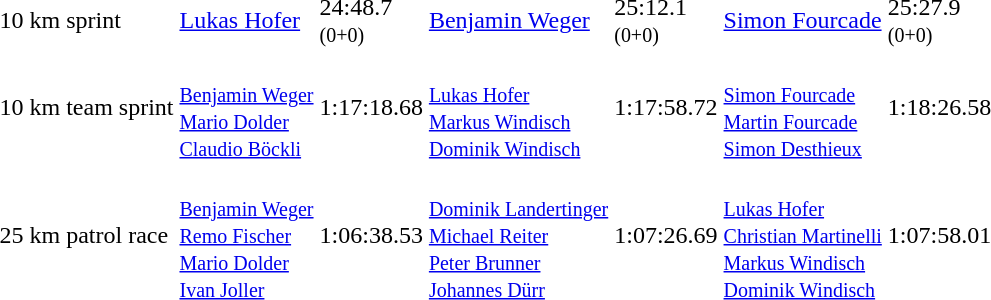<table>
<tr>
<td>10 km sprint</td>
<td><a href='#'>Lukas Hofer</a><br></td>
<td>24:48.7<br><small>(0+0)</small></td>
<td><a href='#'>Benjamin Weger</a><br></td>
<td>25:12.1<br><small>(0+0)</small></td>
<td><a href='#'>Simon Fourcade</a><br></td>
<td>25:27.9<br><small>(0+0)</small></td>
</tr>
<tr>
<td>10 km team sprint</td>
<td><br><small><a href='#'>Benjamin Weger</a><br><a href='#'>Mario Dolder</a><br><a href='#'>Claudio Böckli</a></small></td>
<td>1:17:18.68</td>
<td><br><small><a href='#'>Lukas Hofer</a><br><a href='#'>Markus Windisch</a><br><a href='#'>Dominik Windisch</a></small></td>
<td>1:17:58.72</td>
<td><br><small><a href='#'>Simon Fourcade</a><br><a href='#'>Martin Fourcade</a><br><a href='#'>Simon Desthieux</a></small></td>
<td>1:18:26.58</td>
</tr>
<tr>
<td>25 km patrol race</td>
<td><br><small><a href='#'>Benjamin Weger</a><br><a href='#'>Remo Fischer</a><br><a href='#'>Mario Dolder</a><br><a href='#'>Ivan Joller</a></small></td>
<td>1:06:38.53</td>
<td><br><small><a href='#'>Dominik Landertinger</a><br><a href='#'>Michael Reiter</a><br><a href='#'>Peter Brunner</a><br><a href='#'>Johannes Dürr</a></small></td>
<td>1:07:26.69</td>
<td><br><small><a href='#'>Lukas Hofer</a><br><a href='#'>Christian Martinelli</a><br><a href='#'>Markus Windisch</a><br><a href='#'>Dominik Windisch</a></small></td>
<td>1:07:58.01</td>
</tr>
</table>
